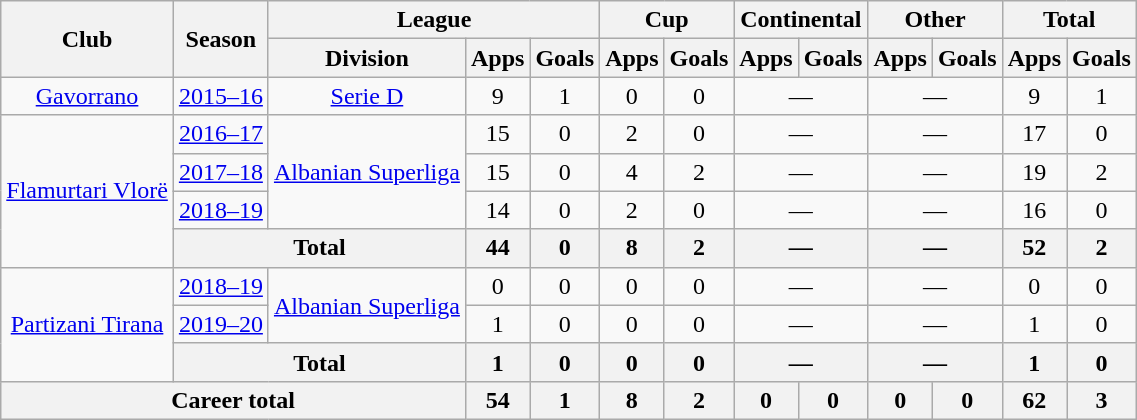<table class="wikitable" style="text-align: center;">
<tr>
<th rowspan="2">Club</th>
<th rowspan="2">Season</th>
<th colspan="3">League</th>
<th colspan="2">Cup</th>
<th colspan="2">Continental</th>
<th colspan="2">Other</th>
<th colspan="2">Total</th>
</tr>
<tr>
<th>Division</th>
<th>Apps</th>
<th>Goals</th>
<th>Apps</th>
<th>Goals</th>
<th>Apps</th>
<th>Goals</th>
<th>Apps</th>
<th>Goals</th>
<th>Apps</th>
<th>Goals</th>
</tr>
<tr>
<td rowspan="1"><a href='#'>Gavorrano</a></td>
<td><a href='#'>2015–16</a></td>
<td rowspan="1"><a href='#'>Serie D</a></td>
<td>9</td>
<td>1</td>
<td>0</td>
<td>0</td>
<td colspan="2">—</td>
<td colspan="2">—</td>
<td>9</td>
<td>1</td>
</tr>
<tr>
<td rowspan="4"><a href='#'>Flamurtari Vlorë</a></td>
<td><a href='#'>2016–17</a></td>
<td rowspan="3"><a href='#'>Albanian Superliga</a></td>
<td>15</td>
<td>0</td>
<td>2</td>
<td>0</td>
<td colspan="2">—</td>
<td colspan="2">—</td>
<td>17</td>
<td>0</td>
</tr>
<tr>
<td><a href='#'>2017–18</a></td>
<td>15</td>
<td>0</td>
<td>4</td>
<td>2</td>
<td colspan="2">—</td>
<td colspan="2">—</td>
<td>19</td>
<td>2</td>
</tr>
<tr>
<td><a href='#'>2018–19</a></td>
<td>14</td>
<td>0</td>
<td>2</td>
<td>0</td>
<td colspan="2">—</td>
<td colspan="2">—</td>
<td>16</td>
<td>0</td>
</tr>
<tr>
<th colspan="2">Total</th>
<th>44</th>
<th>0</th>
<th>8</th>
<th>2</th>
<th colspan="2">—</th>
<th colspan="2">—</th>
<th>52</th>
<th>2</th>
</tr>
<tr>
<td rowspan="3"><a href='#'>Partizani Tirana</a></td>
<td><a href='#'>2018–19</a></td>
<td rowspan="2"><a href='#'>Albanian Superliga</a></td>
<td>0</td>
<td>0</td>
<td>0</td>
<td>0</td>
<td colspan="2">—</td>
<td colspan="2">—</td>
<td>0</td>
<td>0</td>
</tr>
<tr>
<td><a href='#'>2019–20</a></td>
<td>1</td>
<td>0</td>
<td>0</td>
<td>0</td>
<td colspan="2">—</td>
<td colspan="2">—</td>
<td>1</td>
<td>0</td>
</tr>
<tr>
<th colspan="2">Total</th>
<th>1</th>
<th>0</th>
<th>0</th>
<th>0</th>
<th colspan="2">—</th>
<th colspan="2">—</th>
<th>1</th>
<th>0</th>
</tr>
<tr>
<th colspan="3">Career total</th>
<th>54</th>
<th>1</th>
<th>8</th>
<th>2</th>
<th>0</th>
<th>0</th>
<th>0</th>
<th>0</th>
<th>62</th>
<th>3</th>
</tr>
</table>
